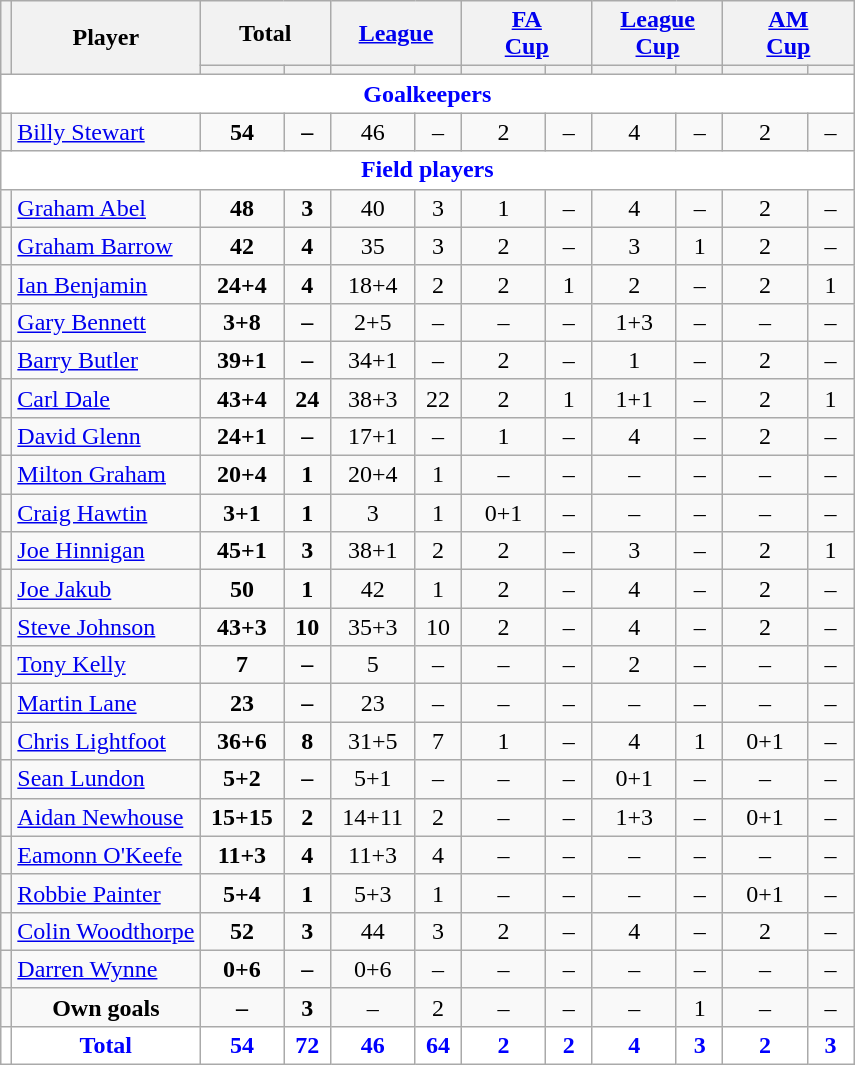<table class="wikitable"  style="text-align:center;">
<tr>
<th rowspan="2" style="font-size:80%;"></th>
<th rowspan="2">Player</th>
<th colspan="2">Total</th>
<th colspan="2"><a href='#'>League</a></th>
<th colspan="2"><a href='#'>FA<br>Cup</a></th>
<th colspan="2"><a href='#'>League<br>Cup</a></th>
<th colspan="2"><a href='#'>AM<br>Cup</a></th>
</tr>
<tr>
<th style="width: 50px; font-size:80%;"></th>
<th style="width: 25px; font-size:80%;"></th>
<th style="width: 50px; font-size:80%;"></th>
<th style="width: 25px; font-size:80%;"></th>
<th style="width: 50px; font-size:80%;"></th>
<th style="width: 25px; font-size:80%;"></th>
<th style="width: 50px; font-size:80%;"></th>
<th style="width: 25px; font-size:80%;"></th>
<th style="width: 50px; font-size:80%;"></th>
<th style="width: 25px; font-size:80%;"></th>
</tr>
<tr>
<td colspan="12" style="background:white; color:blue; text-align:center;"><strong>Goalkeepers</strong></td>
</tr>
<tr>
<td></td>
<td style="text-align:left;"><a href='#'>Billy Stewart</a></td>
<td><strong>54</strong></td>
<td><strong>–</strong></td>
<td>46</td>
<td>–</td>
<td>2</td>
<td>–</td>
<td>4</td>
<td>–</td>
<td>2</td>
<td>–</td>
</tr>
<tr>
<td colspan="12" style="background:white; color:blue; text-align:center;"><strong>Field players</strong></td>
</tr>
<tr>
<td></td>
<td style="text-align:left;"><a href='#'>Graham Abel</a></td>
<td><strong>48</strong></td>
<td><strong>3</strong></td>
<td>40</td>
<td>3</td>
<td>1</td>
<td>–</td>
<td>4</td>
<td>–</td>
<td>2</td>
<td>–</td>
</tr>
<tr>
<td></td>
<td style="text-align:left;"><a href='#'>Graham Barrow</a></td>
<td><strong>42</strong></td>
<td><strong>4</strong></td>
<td>35</td>
<td>3</td>
<td>2</td>
<td>–</td>
<td>3</td>
<td>1</td>
<td>2</td>
<td>–</td>
</tr>
<tr>
<td></td>
<td style="text-align:left;"><a href='#'>Ian Benjamin</a></td>
<td><strong>24+4</strong></td>
<td><strong>4</strong></td>
<td>18+4</td>
<td>2</td>
<td>2</td>
<td>1</td>
<td>2</td>
<td>–</td>
<td>2</td>
<td>1</td>
</tr>
<tr>
<td></td>
<td style="text-align:left;"><a href='#'>Gary Bennett</a></td>
<td><strong>3+8</strong></td>
<td><strong>–</strong></td>
<td>2+5</td>
<td>–</td>
<td>–</td>
<td>–</td>
<td>1+3</td>
<td>–</td>
<td>–</td>
<td>–</td>
</tr>
<tr>
<td></td>
<td style="text-align:left;"><a href='#'>Barry Butler</a></td>
<td><strong>39+1</strong></td>
<td><strong>–</strong></td>
<td>34+1</td>
<td>–</td>
<td>2</td>
<td>–</td>
<td>1</td>
<td>–</td>
<td>2</td>
<td>–</td>
</tr>
<tr>
<td></td>
<td style="text-align:left;"><a href='#'>Carl Dale</a></td>
<td><strong>43+4</strong></td>
<td><strong>24</strong></td>
<td>38+3</td>
<td>22</td>
<td>2</td>
<td>1</td>
<td>1+1</td>
<td>–</td>
<td>2</td>
<td>1</td>
</tr>
<tr>
<td></td>
<td style="text-align:left;"><a href='#'>David Glenn</a></td>
<td><strong>24+1</strong></td>
<td><strong>–</strong></td>
<td>17+1</td>
<td>–</td>
<td>1</td>
<td>–</td>
<td>4</td>
<td>–</td>
<td>2</td>
<td>–</td>
</tr>
<tr>
<td></td>
<td style="text-align:left;"><a href='#'>Milton Graham</a></td>
<td><strong>20+4</strong></td>
<td><strong>1</strong></td>
<td>20+4</td>
<td>1</td>
<td>–</td>
<td>–</td>
<td>–</td>
<td>–</td>
<td>–</td>
<td>–</td>
</tr>
<tr>
<td></td>
<td style="text-align:left;"><a href='#'>Craig Hawtin</a></td>
<td><strong>3+1</strong></td>
<td><strong>1</strong></td>
<td>3</td>
<td>1</td>
<td>0+1</td>
<td>–</td>
<td>–</td>
<td>–</td>
<td>–</td>
<td>–</td>
</tr>
<tr>
<td></td>
<td style="text-align:left;"><a href='#'>Joe Hinnigan</a></td>
<td><strong>45+1</strong></td>
<td><strong>3</strong></td>
<td>38+1</td>
<td>2</td>
<td>2</td>
<td>–</td>
<td>3</td>
<td>–</td>
<td>2</td>
<td>1</td>
</tr>
<tr>
<td></td>
<td style="text-align:left;"><a href='#'>Joe Jakub</a></td>
<td><strong>50</strong></td>
<td><strong>1</strong></td>
<td>42</td>
<td>1</td>
<td>2</td>
<td>–</td>
<td>4</td>
<td>–</td>
<td>2</td>
<td>–</td>
</tr>
<tr>
<td></td>
<td style="text-align:left;"><a href='#'>Steve Johnson</a></td>
<td><strong>43+3</strong></td>
<td><strong>10</strong></td>
<td>35+3</td>
<td>10</td>
<td>2</td>
<td>–</td>
<td>4</td>
<td>–</td>
<td>2</td>
<td>–</td>
</tr>
<tr>
<td></td>
<td style="text-align:left;"><a href='#'>Tony Kelly</a></td>
<td><strong>7</strong></td>
<td><strong>–</strong></td>
<td>5</td>
<td>–</td>
<td>–</td>
<td>–</td>
<td>2</td>
<td>–</td>
<td>–</td>
<td>–</td>
</tr>
<tr>
<td></td>
<td style="text-align:left;"><a href='#'>Martin Lane</a></td>
<td><strong>23</strong></td>
<td><strong>–</strong></td>
<td>23</td>
<td>–</td>
<td>–</td>
<td>–</td>
<td>–</td>
<td>–</td>
<td>–</td>
<td>–</td>
</tr>
<tr>
<td></td>
<td style="text-align:left;"><a href='#'>Chris Lightfoot</a></td>
<td><strong>36+6</strong></td>
<td><strong>8</strong></td>
<td>31+5</td>
<td>7</td>
<td>1</td>
<td>–</td>
<td>4</td>
<td>1</td>
<td>0+1</td>
<td>–</td>
</tr>
<tr>
<td></td>
<td style="text-align:left;"><a href='#'>Sean Lundon</a></td>
<td><strong>5+2</strong></td>
<td><strong>–</strong></td>
<td>5+1</td>
<td>–</td>
<td>–</td>
<td>–</td>
<td>0+1</td>
<td>–</td>
<td>–</td>
<td>–</td>
</tr>
<tr>
<td></td>
<td style="text-align:left;"><a href='#'>Aidan Newhouse</a></td>
<td><strong>15+15</strong></td>
<td><strong>2</strong></td>
<td>14+11</td>
<td>2</td>
<td>–</td>
<td>–</td>
<td>1+3</td>
<td>–</td>
<td>0+1</td>
<td>–</td>
</tr>
<tr>
<td></td>
<td style="text-align:left;"><a href='#'>Eamonn O'Keefe</a></td>
<td><strong>11+3</strong></td>
<td><strong>4</strong></td>
<td>11+3</td>
<td>4</td>
<td>–</td>
<td>–</td>
<td>–</td>
<td>–</td>
<td>–</td>
<td>–</td>
</tr>
<tr>
<td></td>
<td style="text-align:left;"><a href='#'>Robbie Painter</a></td>
<td><strong>5+4</strong></td>
<td><strong>1</strong></td>
<td>5+3</td>
<td>1</td>
<td>–</td>
<td>–</td>
<td>–</td>
<td>–</td>
<td>0+1</td>
<td>–</td>
</tr>
<tr>
<td></td>
<td style="text-align:left;"><a href='#'>Colin Woodthorpe</a></td>
<td><strong>52</strong></td>
<td><strong>3</strong></td>
<td>44</td>
<td>3</td>
<td>2</td>
<td>–</td>
<td>4</td>
<td>–</td>
<td>2</td>
<td>–</td>
</tr>
<tr>
<td></td>
<td style="text-align:left;"><a href='#'>Darren Wynne</a></td>
<td><strong>0+6</strong></td>
<td><strong>–</strong></td>
<td>0+6</td>
<td>–</td>
<td>–</td>
<td>–</td>
<td>–</td>
<td>–</td>
<td>–</td>
<td>–</td>
</tr>
<tr>
<td></td>
<td><strong>Own goals</strong></td>
<td><strong>–</strong></td>
<td><strong>3</strong></td>
<td>–</td>
<td>2</td>
<td>–</td>
<td>–</td>
<td>–</td>
<td>1</td>
<td>–</td>
<td>–</td>
</tr>
<tr style="background:white; color:blue; text-align:center;">
<td></td>
<td><strong>Total</strong></td>
<td><strong>54</strong></td>
<td><strong>72</strong></td>
<td><strong>46</strong></td>
<td><strong>64</strong></td>
<td><strong>2</strong></td>
<td><strong>2</strong></td>
<td><strong>4</strong></td>
<td><strong>3</strong></td>
<td><strong>2</strong></td>
<td><strong>3</strong></td>
</tr>
</table>
